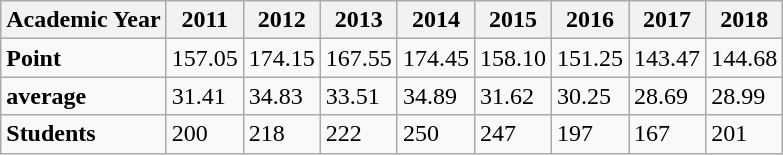<table class="wikitable">
<tr>
<th>Academic Year</th>
<th>2011</th>
<th>2012</th>
<th>2013</th>
<th>2014</th>
<th>2015</th>
<th>2016</th>
<th>2017</th>
<th>2018</th>
</tr>
<tr>
<td><strong>Point</strong></td>
<td>157.05</td>
<td>174.15</td>
<td>167.55</td>
<td>174.45</td>
<td>158.10</td>
<td>151.25</td>
<td>143.47</td>
<td>144.68</td>
</tr>
<tr>
<td><strong>average</strong></td>
<td>31.41</td>
<td>34.83</td>
<td>33.51</td>
<td>34.89</td>
<td>31.62</td>
<td>30.25</td>
<td>28.69</td>
<td>28.99</td>
</tr>
<tr>
<td><strong>Students</strong></td>
<td>200</td>
<td>218</td>
<td>222</td>
<td>250</td>
<td>247</td>
<td>197</td>
<td>167</td>
<td>201</td>
</tr>
</table>
